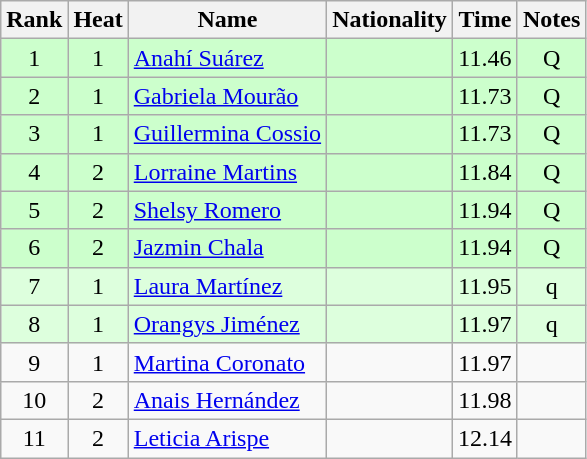<table class="wikitable sortable" style="text-align:center">
<tr>
<th>Rank</th>
<th>Heat</th>
<th>Name</th>
<th>Nationality</th>
<th>Time</th>
<th>Notes</th>
</tr>
<tr bgcolor=ccffcc>
<td>1</td>
<td>1</td>
<td align=left><a href='#'>Anahí Suárez</a></td>
<td align=left></td>
<td>11.46</td>
<td>Q</td>
</tr>
<tr bgcolor=ccffcc>
<td>2</td>
<td>1</td>
<td align=left><a href='#'>Gabriela Mourão</a></td>
<td align=left></td>
<td>11.73</td>
<td>Q</td>
</tr>
<tr bgcolor=ccffcc>
<td>3</td>
<td>1</td>
<td align=left><a href='#'>Guillermina Cossio</a></td>
<td align=left></td>
<td>11.73</td>
<td>Q</td>
</tr>
<tr bgcolor=ccffcc>
<td>4</td>
<td>2</td>
<td align=left><a href='#'>Lorraine Martins</a></td>
<td align=left></td>
<td>11.84</td>
<td>Q</td>
</tr>
<tr bgcolor=ccffcc>
<td>5</td>
<td>2</td>
<td align=left><a href='#'>Shelsy Romero</a></td>
<td align=left></td>
<td>11.94</td>
<td>Q</td>
</tr>
<tr bgcolor=ccffcc>
<td>6</td>
<td>2</td>
<td align=left><a href='#'>Jazmin Chala</a></td>
<td align=left></td>
<td>11.94</td>
<td>Q</td>
</tr>
<tr bgcolor=ddffdd>
<td>7</td>
<td>1</td>
<td align=left><a href='#'>Laura Martínez</a></td>
<td align=left></td>
<td>11.95</td>
<td>q</td>
</tr>
<tr bgcolor=ddffdd>
<td>8</td>
<td>1</td>
<td align=left><a href='#'>Orangys Jiménez</a></td>
<td align=left></td>
<td>11.97</td>
<td>q</td>
</tr>
<tr>
<td>9</td>
<td>1</td>
<td align=left><a href='#'>Martina Coronato</a></td>
<td align=left></td>
<td>11.97</td>
<td></td>
</tr>
<tr>
<td>10</td>
<td>2</td>
<td align=left><a href='#'>Anais Hernández</a></td>
<td align=left></td>
<td>11.98</td>
<td></td>
</tr>
<tr>
<td>11</td>
<td>2</td>
<td align=left><a href='#'>Leticia Arispe</a></td>
<td align=left></td>
<td>12.14</td>
<td></td>
</tr>
</table>
